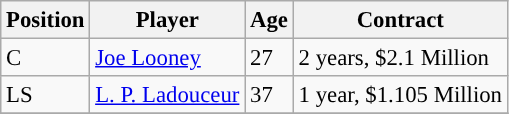<table class="wikitable" style="font-size: 95%; text-align: left">
<tr>
<th>Position</th>
<th>Player</th>
<th>Age</th>
<th>Contract</th>
</tr>
<tr>
<td>C</td>
<td><a href='#'>Joe Looney</a></td>
<td>27</td>
<td>2 years, $2.1 Million</td>
</tr>
<tr>
<td>LS</td>
<td><a href='#'>L. P. Ladouceur</a></td>
<td>37</td>
<td>1 year, $1.105 Million</td>
</tr>
<tr>
</tr>
</table>
